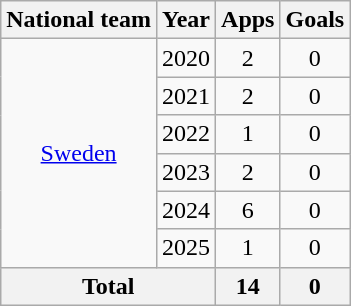<table class="wikitable" style="text-align:center">
<tr>
<th>National team</th>
<th>Year</th>
<th>Apps</th>
<th>Goals</th>
</tr>
<tr>
<td rowspan="6"><a href='#'>Sweden</a></td>
<td>2020</td>
<td>2</td>
<td>0</td>
</tr>
<tr>
<td>2021</td>
<td>2</td>
<td>0</td>
</tr>
<tr>
<td>2022</td>
<td>1</td>
<td>0</td>
</tr>
<tr>
<td>2023</td>
<td>2</td>
<td>0</td>
</tr>
<tr>
<td>2024</td>
<td>6</td>
<td>0</td>
</tr>
<tr>
<td>2025</td>
<td>1</td>
<td>0</td>
</tr>
<tr>
<th colspan="2">Total</th>
<th>14</th>
<th>0</th>
</tr>
</table>
